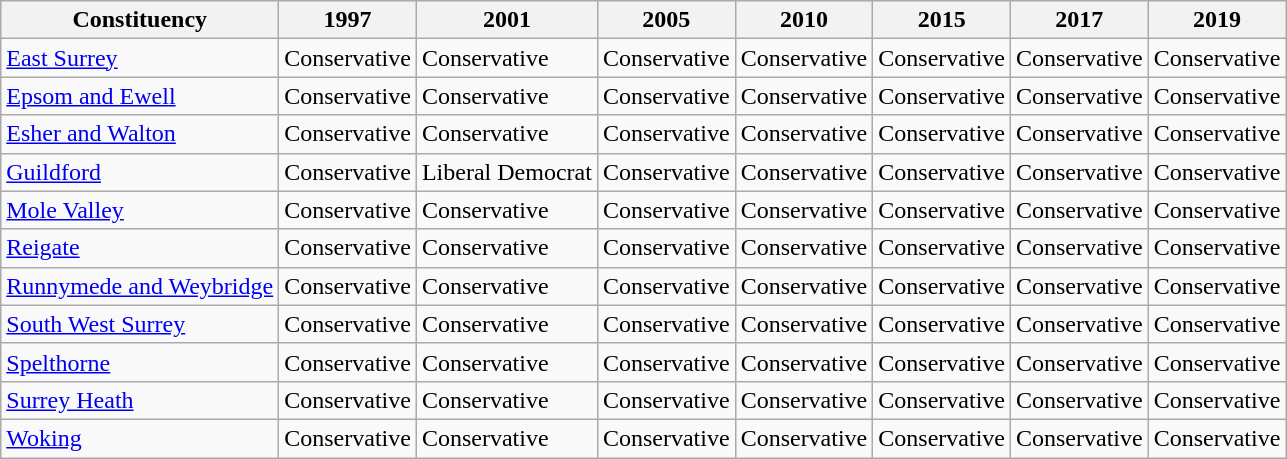<table class="wikitable">
<tr>
<th>Constituency</th>
<th>1997</th>
<th>2001</th>
<th>2005</th>
<th>2010</th>
<th>2015</th>
<th>2017</th>
<th>2019</th>
</tr>
<tr>
<td><a href='#'>East Surrey</a></td>
<td bgcolor=>Conservative</td>
<td bgcolor=>Conservative</td>
<td bgcolor=>Conservative</td>
<td bgcolor=>Conservative</td>
<td bgcolor=>Conservative</td>
<td bgcolor=>Conservative</td>
<td bgcolor=>Conservative</td>
</tr>
<tr>
<td><a href='#'>Epsom and Ewell</a></td>
<td bgcolor=>Conservative</td>
<td bgcolor=>Conservative</td>
<td bgcolor=>Conservative</td>
<td bgcolor=>Conservative</td>
<td bgcolor=>Conservative</td>
<td bgcolor=>Conservative</td>
<td bgcolor=>Conservative</td>
</tr>
<tr>
<td><a href='#'>Esher and Walton</a></td>
<td bgcolor=>Conservative</td>
<td bgcolor=>Conservative</td>
<td bgcolor=>Conservative</td>
<td bgcolor=>Conservative</td>
<td bgcolor=>Conservative</td>
<td bgcolor=>Conservative</td>
<td bgcolor=>Conservative</td>
</tr>
<tr>
<td><a href='#'>Guildford</a></td>
<td bgcolor=>Conservative</td>
<td bgcolor=>Liberal Democrat</td>
<td bgcolor=>Conservative</td>
<td bgcolor=>Conservative</td>
<td bgcolor=>Conservative</td>
<td bgcolor=>Conservative</td>
<td bgcolor=>Conservative</td>
</tr>
<tr>
<td><a href='#'>Mole Valley</a></td>
<td bgcolor=>Conservative</td>
<td bgcolor=>Conservative</td>
<td bgcolor=>Conservative</td>
<td bgcolor=>Conservative</td>
<td bgcolor=>Conservative</td>
<td bgcolor=>Conservative</td>
<td bgcolor=>Conservative</td>
</tr>
<tr>
<td><a href='#'>Reigate</a></td>
<td bgcolor=>Conservative</td>
<td bgcolor=>Conservative</td>
<td bgcolor=>Conservative</td>
<td bgcolor=>Conservative</td>
<td bgcolor=>Conservative</td>
<td bgcolor=>Conservative</td>
<td bgcolor=>Conservative</td>
</tr>
<tr>
<td><a href='#'>Runnymede and Weybridge</a></td>
<td bgcolor=>Conservative</td>
<td bgcolor=>Conservative</td>
<td bgcolor=>Conservative</td>
<td bgcolor=>Conservative</td>
<td bgcolor=>Conservative</td>
<td bgcolor=>Conservative</td>
<td bgcolor=>Conservative</td>
</tr>
<tr>
<td><a href='#'>South West Surrey</a></td>
<td bgcolor=>Conservative</td>
<td bgcolor=>Conservative</td>
<td bgcolor=>Conservative</td>
<td bgcolor=>Conservative</td>
<td bgcolor=>Conservative</td>
<td bgcolor=>Conservative</td>
<td bgcolor=>Conservative</td>
</tr>
<tr>
<td><a href='#'>Spelthorne</a></td>
<td bgcolor=>Conservative</td>
<td bgcolor=>Conservative</td>
<td bgcolor=>Conservative</td>
<td bgcolor=>Conservative</td>
<td bgcolor=>Conservative</td>
<td bgcolor=>Conservative</td>
<td bgcolor=>Conservative</td>
</tr>
<tr>
<td><a href='#'>Surrey Heath</a></td>
<td bgcolor=>Conservative</td>
<td bgcolor=>Conservative</td>
<td bgcolor=>Conservative</td>
<td bgcolor=>Conservative</td>
<td bgcolor=>Conservative</td>
<td bgcolor=>Conservative</td>
<td bgcolor=>Conservative</td>
</tr>
<tr>
<td><a href='#'>Woking</a></td>
<td bgcolor=>Conservative</td>
<td bgcolor=>Conservative</td>
<td bgcolor=>Conservative</td>
<td bgcolor=>Conservative</td>
<td bgcolor=>Conservative</td>
<td bgcolor=>Conservative</td>
<td bgcolor=>Conservative</td>
</tr>
</table>
